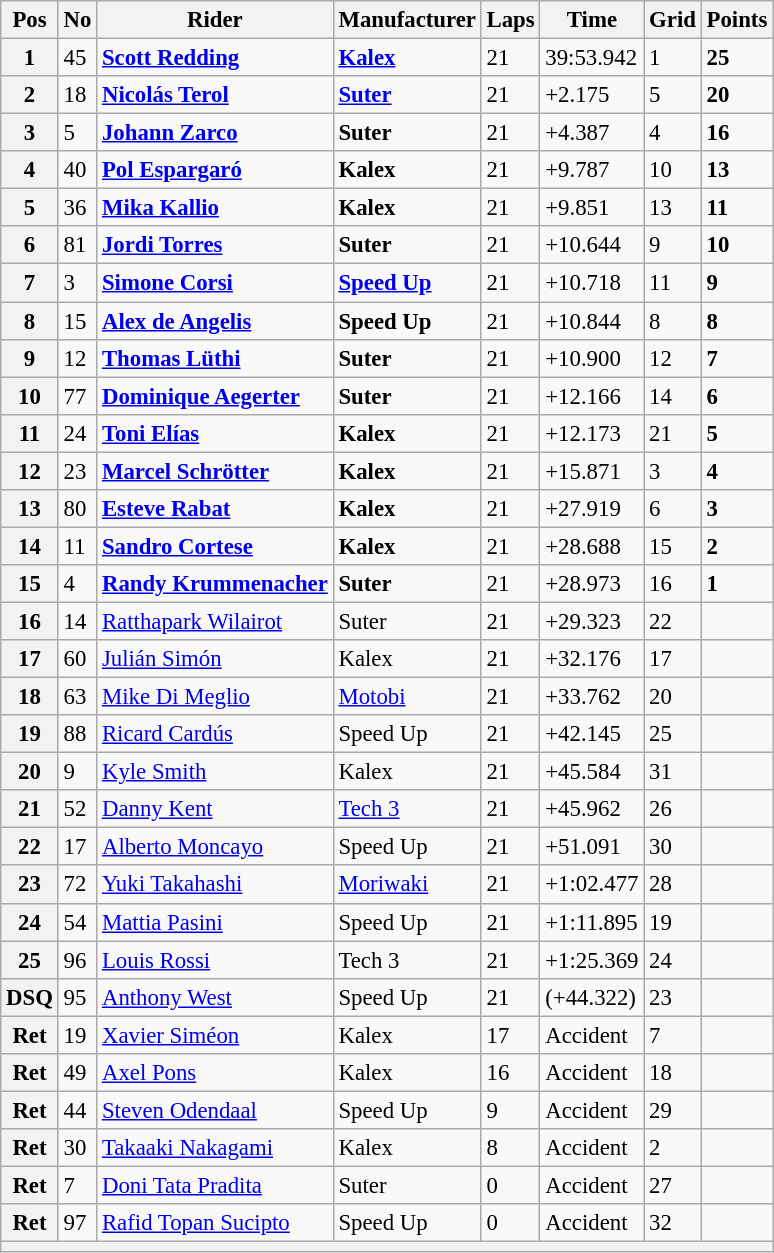<table class="wikitable" style="font-size: 95%;">
<tr>
<th>Pos</th>
<th>No</th>
<th>Rider</th>
<th>Manufacturer</th>
<th>Laps</th>
<th>Time</th>
<th>Grid</th>
<th>Points</th>
</tr>
<tr>
<th>1</th>
<td>45</td>
<td> <strong><a href='#'>Scott Redding</a></strong></td>
<td><strong><a href='#'>Kalex</a></strong></td>
<td>21</td>
<td>39:53.942</td>
<td>1</td>
<td><strong>25</strong></td>
</tr>
<tr>
<th>2</th>
<td>18</td>
<td> <strong><a href='#'>Nicolás Terol</a></strong></td>
<td><strong><a href='#'>Suter</a></strong></td>
<td>21</td>
<td>+2.175</td>
<td>5</td>
<td><strong>20</strong></td>
</tr>
<tr>
<th>3</th>
<td>5</td>
<td> <strong><a href='#'>Johann Zarco</a></strong></td>
<td><strong>Suter</strong></td>
<td>21</td>
<td>+4.387</td>
<td>4</td>
<td><strong>16</strong></td>
</tr>
<tr>
<th>4</th>
<td>40</td>
<td> <strong><a href='#'>Pol Espargaró</a></strong></td>
<td><strong>Kalex</strong></td>
<td>21</td>
<td>+9.787</td>
<td>10</td>
<td><strong>13</strong></td>
</tr>
<tr>
<th>5</th>
<td>36</td>
<td> <strong><a href='#'>Mika Kallio</a></strong></td>
<td><strong>Kalex</strong></td>
<td>21</td>
<td>+9.851</td>
<td>13</td>
<td><strong>11</strong></td>
</tr>
<tr>
<th>6</th>
<td>81</td>
<td> <strong><a href='#'>Jordi Torres</a></strong></td>
<td><strong>Suter</strong></td>
<td>21</td>
<td>+10.644</td>
<td>9</td>
<td><strong>10</strong></td>
</tr>
<tr>
<th>7</th>
<td>3</td>
<td> <strong><a href='#'>Simone Corsi</a></strong></td>
<td><strong><a href='#'>Speed Up</a></strong></td>
<td>21</td>
<td>+10.718</td>
<td>11</td>
<td><strong>9</strong></td>
</tr>
<tr>
<th>8</th>
<td>15</td>
<td> <strong><a href='#'>Alex de Angelis</a></strong></td>
<td><strong>Speed Up</strong></td>
<td>21</td>
<td>+10.844</td>
<td>8</td>
<td><strong>8</strong></td>
</tr>
<tr>
<th>9</th>
<td>12</td>
<td> <strong><a href='#'>Thomas Lüthi</a></strong></td>
<td><strong>Suter</strong></td>
<td>21</td>
<td>+10.900</td>
<td>12</td>
<td><strong>7</strong></td>
</tr>
<tr>
<th>10</th>
<td>77</td>
<td> <strong><a href='#'>Dominique Aegerter</a></strong></td>
<td><strong>Suter</strong></td>
<td>21</td>
<td>+12.166</td>
<td>14</td>
<td><strong>6</strong></td>
</tr>
<tr>
<th>11</th>
<td>24</td>
<td> <strong><a href='#'>Toni Elías</a></strong></td>
<td><strong>Kalex</strong></td>
<td>21</td>
<td>+12.173</td>
<td>21</td>
<td><strong>5</strong></td>
</tr>
<tr>
<th>12</th>
<td>23</td>
<td> <strong><a href='#'>Marcel Schrötter</a></strong></td>
<td><strong>Kalex</strong></td>
<td>21</td>
<td>+15.871</td>
<td>3</td>
<td><strong>4</strong></td>
</tr>
<tr>
<th>13</th>
<td>80</td>
<td> <strong><a href='#'>Esteve Rabat</a></strong></td>
<td><strong>Kalex</strong></td>
<td>21</td>
<td>+27.919</td>
<td>6</td>
<td><strong>3</strong></td>
</tr>
<tr>
<th>14</th>
<td>11</td>
<td> <strong><a href='#'>Sandro Cortese</a></strong></td>
<td><strong>Kalex</strong></td>
<td>21</td>
<td>+28.688</td>
<td>15</td>
<td><strong>2</strong></td>
</tr>
<tr>
<th>15</th>
<td>4</td>
<td> <strong><a href='#'>Randy Krummenacher</a></strong></td>
<td><strong>Suter</strong></td>
<td>21</td>
<td>+28.973</td>
<td>16</td>
<td><strong>1</strong></td>
</tr>
<tr>
<th>16</th>
<td>14</td>
<td> <a href='#'>Ratthapark Wilairot</a></td>
<td>Suter</td>
<td>21</td>
<td>+29.323</td>
<td>22</td>
<td></td>
</tr>
<tr>
<th>17</th>
<td>60</td>
<td> <a href='#'>Julián Simón</a></td>
<td>Kalex</td>
<td>21</td>
<td>+32.176</td>
<td>17</td>
<td></td>
</tr>
<tr>
<th>18</th>
<td>63</td>
<td> <a href='#'>Mike Di Meglio</a></td>
<td><a href='#'>Motobi</a></td>
<td>21</td>
<td>+33.762</td>
<td>20</td>
<td></td>
</tr>
<tr>
<th>19</th>
<td>88</td>
<td> <a href='#'>Ricard Cardús</a></td>
<td>Speed Up</td>
<td>21</td>
<td>+42.145</td>
<td>25</td>
<td></td>
</tr>
<tr>
<th>20</th>
<td>9</td>
<td> <a href='#'>Kyle Smith</a></td>
<td>Kalex</td>
<td>21</td>
<td>+45.584</td>
<td>31</td>
<td></td>
</tr>
<tr>
<th>21</th>
<td>52</td>
<td> <a href='#'>Danny Kent</a></td>
<td><a href='#'>Tech 3</a></td>
<td>21</td>
<td>+45.962</td>
<td>26</td>
<td></td>
</tr>
<tr>
<th>22</th>
<td>17</td>
<td> <a href='#'>Alberto Moncayo</a></td>
<td>Speed Up</td>
<td>21</td>
<td>+51.091</td>
<td>30</td>
<td></td>
</tr>
<tr>
<th>23</th>
<td>72</td>
<td> <a href='#'>Yuki Takahashi</a></td>
<td><a href='#'>Moriwaki</a></td>
<td>21</td>
<td>+1:02.477</td>
<td>28</td>
<td></td>
</tr>
<tr>
<th>24</th>
<td>54</td>
<td> <a href='#'>Mattia Pasini</a></td>
<td>Speed Up</td>
<td>21</td>
<td>+1:11.895</td>
<td>19</td>
<td></td>
</tr>
<tr>
<th>25</th>
<td>96</td>
<td> <a href='#'>Louis Rossi</a></td>
<td>Tech 3</td>
<td>21</td>
<td>+1:25.369</td>
<td>24</td>
<td></td>
</tr>
<tr>
<th>DSQ</th>
<td>95</td>
<td> <a href='#'>Anthony West</a></td>
<td>Speed Up</td>
<td>21</td>
<td>(+44.322)</td>
<td>23</td>
<td></td>
</tr>
<tr>
<th>Ret</th>
<td>19</td>
<td> <a href='#'>Xavier Siméon</a></td>
<td>Kalex</td>
<td>17</td>
<td>Accident</td>
<td>7</td>
<td></td>
</tr>
<tr>
<th>Ret</th>
<td>49</td>
<td> <a href='#'>Axel Pons</a></td>
<td>Kalex</td>
<td>16</td>
<td>Accident</td>
<td>18</td>
<td></td>
</tr>
<tr>
<th>Ret</th>
<td>44</td>
<td> <a href='#'>Steven Odendaal</a></td>
<td>Speed Up</td>
<td>9</td>
<td>Accident</td>
<td>29</td>
<td></td>
</tr>
<tr>
<th>Ret</th>
<td>30</td>
<td> <a href='#'>Takaaki Nakagami</a></td>
<td>Kalex</td>
<td>8</td>
<td>Accident</td>
<td>2</td>
<td></td>
</tr>
<tr>
<th>Ret</th>
<td>7</td>
<td> <a href='#'>Doni Tata Pradita</a></td>
<td>Suter</td>
<td>0</td>
<td>Accident</td>
<td>27</td>
<td></td>
</tr>
<tr>
<th>Ret</th>
<td>97</td>
<td> <a href='#'>Rafid Topan Sucipto</a></td>
<td>Speed Up</td>
<td>0</td>
<td>Accident</td>
<td>32</td>
<td></td>
</tr>
<tr>
<th colspan=8></th>
</tr>
</table>
